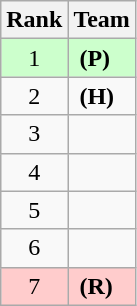<table class="wikitable">
<tr>
<th>Rank</th>
<th>Team</th>
</tr>
<tr bgcolor=ccffcc>
<td align=center>1</td>
<td> <strong>(P)</strong></td>
</tr>
<tr>
<td align=center>2</td>
<td> <strong>(H)</strong></td>
</tr>
<tr>
<td align=center>3</td>
<td></td>
</tr>
<tr>
<td align=center>4</td>
<td></td>
</tr>
<tr>
<td align=center>5</td>
<td></td>
</tr>
<tr>
<td align=center>6</td>
<td></td>
</tr>
<tr bgcolor=ffcccc>
<td align=center>7</td>
<td> <strong>(R)</strong></td>
</tr>
</table>
